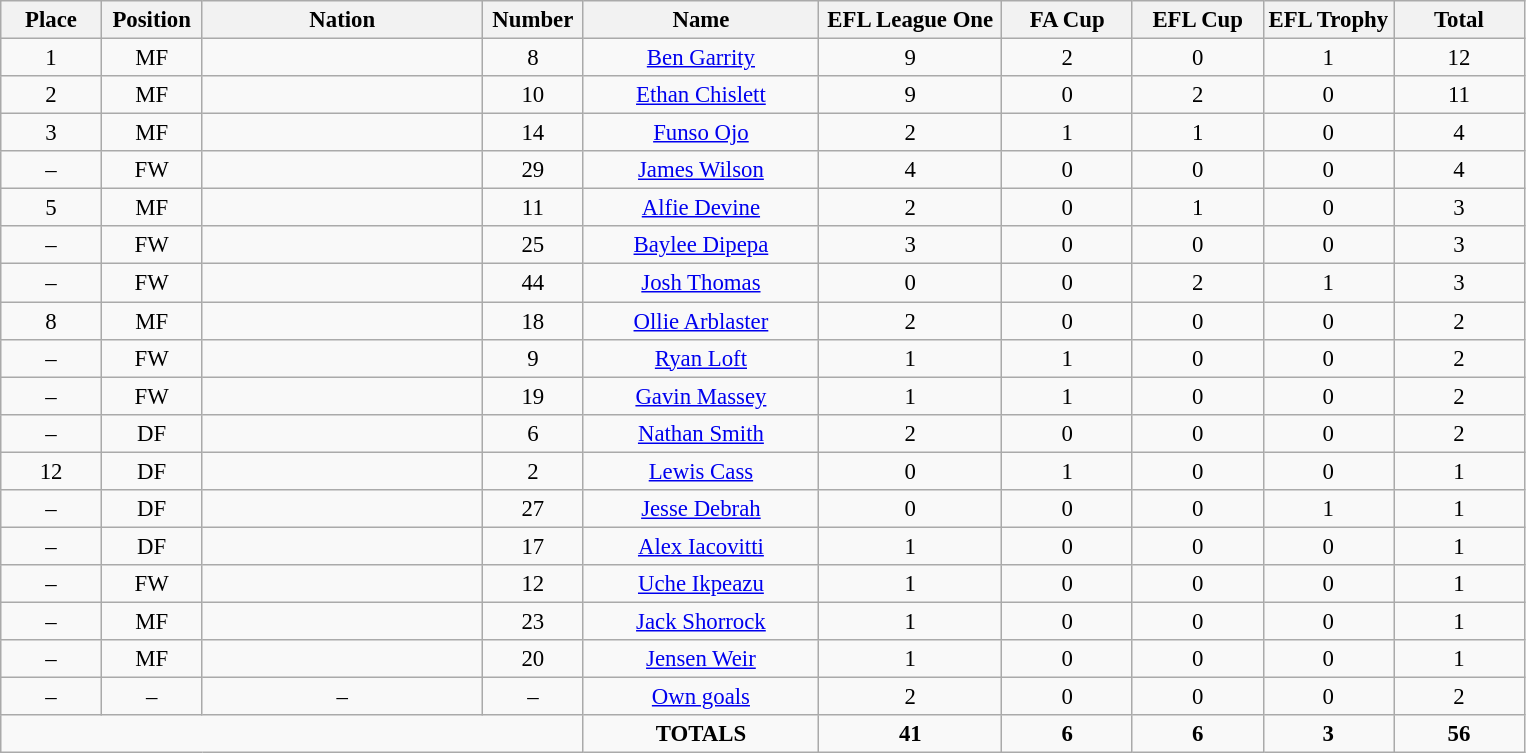<table class="wikitable" style="font-size: 95%; text-align: center;">
<tr>
<th width=60>Place</th>
<th width=60>Position</th>
<th width=180>Nation</th>
<th width=60>Number</th>
<th width=150>Name</th>
<th width=115>EFL League One</th>
<th width=80>FA Cup</th>
<th width=80>EFL Cup</th>
<th width=80>EFL Trophy</th>
<th width=80>Total</th>
</tr>
<tr>
<td>1</td>
<td>MF</td>
<td></td>
<td>8</td>
<td><a href='#'>Ben Garrity</a></td>
<td>9</td>
<td>2</td>
<td>0</td>
<td>1</td>
<td>12</td>
</tr>
<tr>
<td>2</td>
<td>MF</td>
<td></td>
<td>10</td>
<td><a href='#'>Ethan Chislett</a></td>
<td>9</td>
<td>0</td>
<td>2</td>
<td>0</td>
<td>11</td>
</tr>
<tr>
<td>3</td>
<td>MF</td>
<td></td>
<td>14</td>
<td><a href='#'>Funso Ojo</a></td>
<td>2</td>
<td>1</td>
<td>1</td>
<td>0</td>
<td>4</td>
</tr>
<tr>
<td>–</td>
<td>FW</td>
<td></td>
<td>29</td>
<td><a href='#'>James Wilson</a></td>
<td>4</td>
<td>0</td>
<td>0</td>
<td>0</td>
<td>4</td>
</tr>
<tr>
<td>5</td>
<td>MF</td>
<td></td>
<td>11</td>
<td><a href='#'>Alfie Devine</a></td>
<td>2</td>
<td>0</td>
<td>1</td>
<td>0</td>
<td>3</td>
</tr>
<tr>
<td>–</td>
<td>FW</td>
<td></td>
<td>25</td>
<td><a href='#'>Baylee Dipepa</a></td>
<td>3</td>
<td>0</td>
<td>0</td>
<td>0</td>
<td>3</td>
</tr>
<tr>
<td>–</td>
<td>FW</td>
<td></td>
<td>44</td>
<td><a href='#'>Josh Thomas</a></td>
<td>0</td>
<td>0</td>
<td>2</td>
<td>1</td>
<td>3</td>
</tr>
<tr>
<td>8</td>
<td>MF</td>
<td></td>
<td>18</td>
<td><a href='#'>Ollie Arblaster</a></td>
<td>2</td>
<td>0</td>
<td>0</td>
<td>0</td>
<td>2</td>
</tr>
<tr>
<td>–</td>
<td>FW</td>
<td></td>
<td>9</td>
<td><a href='#'>Ryan Loft</a></td>
<td>1</td>
<td>1</td>
<td>0</td>
<td>0</td>
<td>2</td>
</tr>
<tr>
<td>–</td>
<td>FW</td>
<td></td>
<td>19</td>
<td><a href='#'>Gavin Massey</a></td>
<td>1</td>
<td>1</td>
<td>0</td>
<td>0</td>
<td>2</td>
</tr>
<tr>
<td>–</td>
<td>DF</td>
<td></td>
<td>6</td>
<td><a href='#'>Nathan Smith</a></td>
<td>2</td>
<td>0</td>
<td>0</td>
<td>0</td>
<td>2</td>
</tr>
<tr>
<td>12</td>
<td>DF</td>
<td></td>
<td>2</td>
<td><a href='#'>Lewis Cass</a></td>
<td>0</td>
<td>1</td>
<td>0</td>
<td>0</td>
<td>1</td>
</tr>
<tr>
<td>–</td>
<td>DF</td>
<td></td>
<td>27</td>
<td><a href='#'>Jesse Debrah</a></td>
<td>0</td>
<td>0</td>
<td>0</td>
<td>1</td>
<td>1</td>
</tr>
<tr>
<td>–</td>
<td>DF</td>
<td></td>
<td>17</td>
<td><a href='#'>Alex Iacovitti</a></td>
<td>1</td>
<td>0</td>
<td>0</td>
<td>0</td>
<td>1</td>
</tr>
<tr>
<td>–</td>
<td>FW</td>
<td></td>
<td>12</td>
<td><a href='#'>Uche Ikpeazu</a></td>
<td>1</td>
<td>0</td>
<td>0</td>
<td>0</td>
<td>1</td>
</tr>
<tr>
<td>–</td>
<td>MF</td>
<td></td>
<td>23</td>
<td><a href='#'>Jack Shorrock</a></td>
<td>1</td>
<td>0</td>
<td>0</td>
<td>0</td>
<td>1</td>
</tr>
<tr>
<td>–</td>
<td>MF</td>
<td></td>
<td>20</td>
<td><a href='#'>Jensen Weir</a></td>
<td>1</td>
<td>0</td>
<td>0</td>
<td>0</td>
<td>1</td>
</tr>
<tr>
<td>–</td>
<td>–</td>
<td>–</td>
<td>–</td>
<td><a href='#'>Own goals</a></td>
<td>2</td>
<td>0</td>
<td>0</td>
<td>0</td>
<td>2</td>
</tr>
<tr>
<td colspan="4"></td>
<td><strong>TOTALS</strong></td>
<td><strong>41</strong></td>
<td><strong>6</strong></td>
<td><strong>6</strong></td>
<td><strong>3</strong></td>
<td><strong>56</strong></td>
</tr>
</table>
